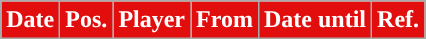<table class="wikitable plainrowheaders sortable">
<tr>
<th style="background:#e20e0e;color:white;">Date</th>
<th style="background:#e20e0e;color:white;">Pos.</th>
<th style="background:#e20e0e;color:white;">Player</th>
<th style="background:#e20e0e;color:white;">From</th>
<th style="background:#e20e0e;color:white;">Date until</th>
<th style="background:#e20e0e;color:white;">Ref.</th>
</tr>
</table>
